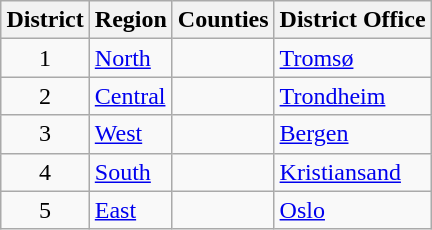<table class="wikitable" style="margin: 1em auto 1em auto; text-align:center">
<tr>
<th>District</th>
<th>Region</th>
<th>Counties</th>
<th>District Office</th>
</tr>
<tr>
<td>1</td>
<td align="left"><a href='#'>North</a></td>
<td align="left"></td>
<td align="left"><a href='#'>Tromsø</a></td>
</tr>
<tr>
<td>2</td>
<td align="left"><a href='#'>Central</a></td>
<td align="left"></td>
<td align="left"><a href='#'>Trondheim</a></td>
</tr>
<tr>
<td>3</td>
<td align="left"><a href='#'>West</a></td>
<td align="left"></td>
<td align="left"><a href='#'>Bergen</a></td>
</tr>
<tr>
<td>4</td>
<td align="left"><a href='#'>South</a></td>
<td align="left"></td>
<td align="left"><a href='#'>Kristiansand</a></td>
</tr>
<tr>
<td>5</td>
<td align="left"><a href='#'>East</a></td>
<td align="left"></td>
<td align="left"><a href='#'>Oslo</a></td>
</tr>
</table>
